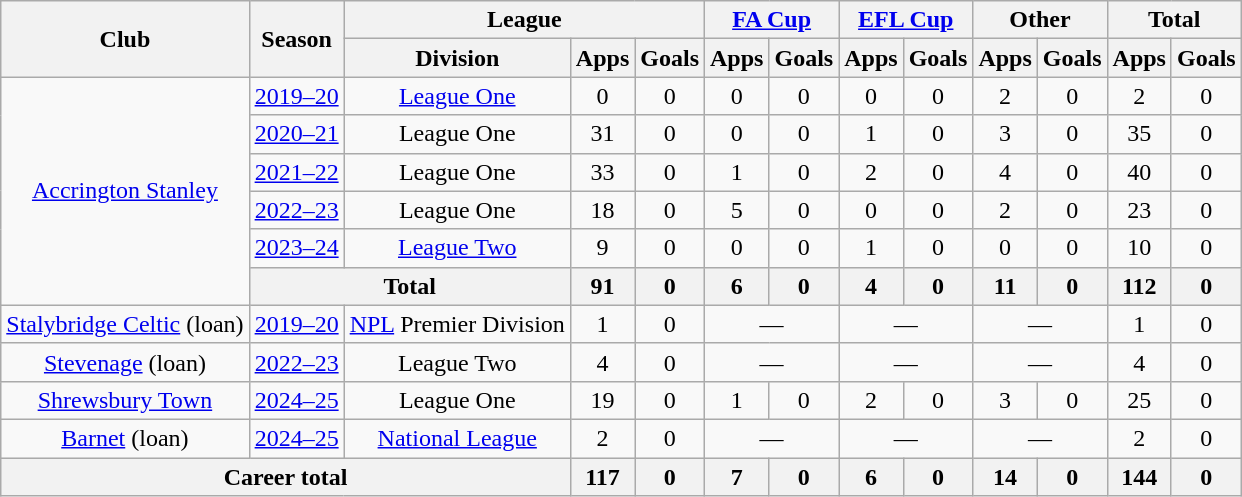<table class=wikitable style="text-align: center">
<tr>
<th rowspan=2>Club</th>
<th rowspan=2>Season</th>
<th colspan=3>League</th>
<th colspan=2><a href='#'>FA Cup</a></th>
<th colspan=2><a href='#'>EFL Cup</a></th>
<th colspan=2>Other</th>
<th colspan=2>Total</th>
</tr>
<tr>
<th>Division</th>
<th>Apps</th>
<th>Goals</th>
<th>Apps</th>
<th>Goals</th>
<th>Apps</th>
<th>Goals</th>
<th>Apps</th>
<th>Goals</th>
<th>Apps</th>
<th>Goals</th>
</tr>
<tr>
<td rowspan=6><a href='#'>Accrington Stanley</a></td>
<td><a href='#'>2019–20</a></td>
<td><a href='#'>League One</a></td>
<td>0</td>
<td>0</td>
<td>0</td>
<td>0</td>
<td>0</td>
<td>0</td>
<td>2</td>
<td>0</td>
<td>2</td>
<td>0</td>
</tr>
<tr>
<td><a href='#'>2020–21</a></td>
<td>League One</td>
<td>31</td>
<td>0</td>
<td>0</td>
<td>0</td>
<td>1</td>
<td>0</td>
<td>3</td>
<td>0</td>
<td>35</td>
<td>0</td>
</tr>
<tr>
<td><a href='#'>2021–22</a></td>
<td>League One</td>
<td>33</td>
<td>0</td>
<td>1</td>
<td>0</td>
<td>2</td>
<td>0</td>
<td>4</td>
<td>0</td>
<td>40</td>
<td>0</td>
</tr>
<tr>
<td><a href='#'>2022–23</a></td>
<td>League One</td>
<td>18</td>
<td>0</td>
<td>5</td>
<td>0</td>
<td>0</td>
<td>0</td>
<td>2</td>
<td>0</td>
<td>23</td>
<td>0</td>
</tr>
<tr>
<td><a href='#'>2023–24</a></td>
<td><a href='#'>League Two</a></td>
<td>9</td>
<td>0</td>
<td>0</td>
<td>0</td>
<td>1</td>
<td>0</td>
<td>0</td>
<td>0</td>
<td>10</td>
<td>0</td>
</tr>
<tr>
<th colspan=2>Total</th>
<th>91</th>
<th>0</th>
<th>6</th>
<th>0</th>
<th>4</th>
<th>0</th>
<th>11</th>
<th>0</th>
<th>112</th>
<th>0</th>
</tr>
<tr>
<td><a href='#'>Stalybridge Celtic</a> (loan)</td>
<td><a href='#'>2019–20</a></td>
<td><a href='#'>NPL</a> Premier Division</td>
<td>1</td>
<td>0</td>
<td colspan=2>—</td>
<td colspan=2>—</td>
<td colspan=2>—</td>
<td>1</td>
<td>0</td>
</tr>
<tr>
<td><a href='#'>Stevenage</a> (loan)</td>
<td><a href='#'>2022–23</a></td>
<td>League Two</td>
<td>4</td>
<td>0</td>
<td colspan=2>—</td>
<td colspan=2>—</td>
<td colspan=2>—</td>
<td>4</td>
<td>0</td>
</tr>
<tr>
<td rowspan=1><a href='#'>Shrewsbury Town</a></td>
<td><a href='#'>2024–25</a></td>
<td>League One</td>
<td>19</td>
<td>0</td>
<td>1</td>
<td>0</td>
<td>2</td>
<td>0</td>
<td>3</td>
<td>0</td>
<td>25</td>
<td>0</td>
</tr>
<tr>
<td><a href='#'>Barnet</a> (loan)</td>
<td><a href='#'>2024–25</a></td>
<td><a href='#'>National League</a></td>
<td>2</td>
<td>0</td>
<td colspan=2>—</td>
<td colspan=2>—</td>
<td colspan=2>—</td>
<td>2</td>
<td>0</td>
</tr>
<tr>
<th colspan=3>Career total</th>
<th>117</th>
<th>0</th>
<th>7</th>
<th>0</th>
<th>6</th>
<th>0</th>
<th>14</th>
<th>0</th>
<th>144</th>
<th>0</th>
</tr>
</table>
